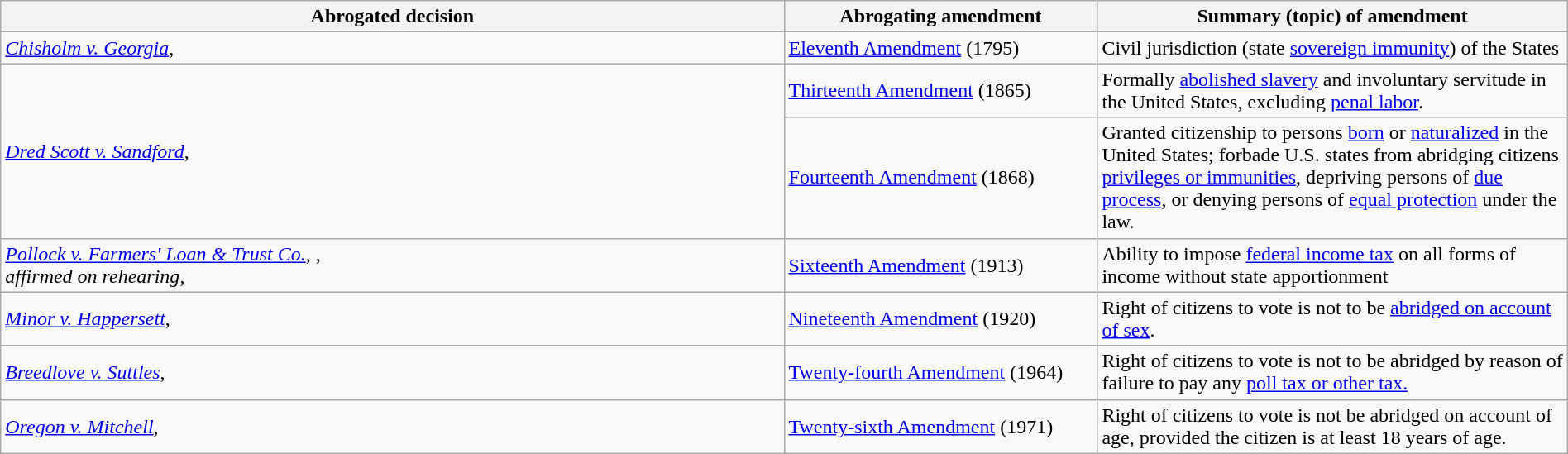<table class="wikitable" style="width:100%; margin:auto;">
<tr>
<th style="width:50%;">Abrogated decision</th>
<th style="width:20%;">Abrogating amendment</th>
<th style="width:30%;">Summary (topic) of amendment</th>
</tr>
<tr>
<td><em><a href='#'>Chisholm v. Georgia</a></em>, </td>
<td><a href='#'>Eleventh Amendment</a> (1795)</td>
<td>Civil jurisdiction (state <a href='#'>sovereign immunity</a>) of the States</td>
</tr>
<tr>
<td rowspan="2"><em><a href='#'>Dred Scott v. Sandford</a></em>, </td>
<td><a href='#'>Thirteenth Amendment</a> (1865)</td>
<td>Formally <a href='#'>abolished slavery</a> and involuntary servitude in the United States, excluding <a href='#'>penal labor</a>.</td>
</tr>
<tr>
<td><a href='#'>Fourteenth Amendment</a> (1868)</td>
<td>Granted citizenship to persons <a href='#'>born</a> or <a href='#'>naturalized</a> in the United States; forbade U.S. states from abridging citizens <a href='#'>privileges or immunities</a>, depriving persons of <a href='#'>due process</a>, or denying persons of <a href='#'>equal protection</a> under the law.</td>
</tr>
<tr>
<td><em><a href='#'>Pollock v. Farmers' Loan & Trust Co.</a></em>, ,<br> <em>affirmed on rehearing</em>, </td>
<td><a href='#'>Sixteenth Amendment</a> (1913)</td>
<td>Ability to impose <a href='#'>federal income tax</a> on all forms of income without state apportionment</td>
</tr>
<tr>
<td><em><a href='#'>Minor v. Happersett</a></em>, </td>
<td><a href='#'>Nineteenth Amendment</a> (1920)</td>
<td>Right of citizens to vote is not to be <a href='#'>abridged on account of sex</a>.</td>
</tr>
<tr>
<td><em><a href='#'>Breedlove v. Suttles</a></em>, </td>
<td><a href='#'>Twenty-fourth Amendment</a> (1964)</td>
<td>Right of citizens to vote is not to be abridged by reason of failure to pay any <a href='#'>poll tax or other tax.</a></td>
</tr>
<tr>
<td><em><a href='#'>Oregon v. Mitchell</a></em>, </td>
<td><a href='#'>Twenty-sixth Amendment</a> (1971)</td>
<td>Right of citizens to vote is not be abridged on account of age, provided the citizen is at least 18 years of age.</td>
</tr>
</table>
